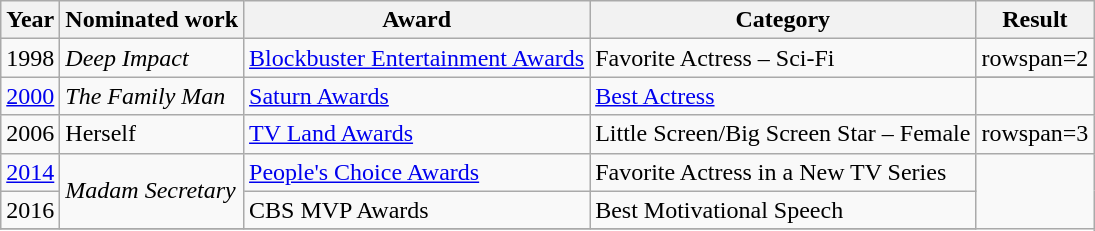<table class="wikitable sortable">
<tr>
<th>Year</th>
<th>Nominated work</th>
<th>Award</th>
<th>Category</th>
<th>Result</th>
</tr>
<tr>
<td>1998</td>
<td><em>Deep Impact</em></td>
<td rowspan=2><a href='#'>Blockbuster Entertainment Awards</a></td>
<td rowspan=2>Favorite Actress – Sci-Fi</td>
<td>rowspan=2 </td>
</tr>
<tr>
<td rowspan=2><a href='#'>2000</a></td>
<td rowspan=2><em>The Family Man</em></td>
</tr>
<tr>
<td><a href='#'>Saturn Awards</a></td>
<td><a href='#'>Best Actress</a></td>
<td></td>
</tr>
<tr>
<td>2006</td>
<td>Herself</td>
<td><a href='#'>TV Land Awards</a></td>
<td>Little Screen/Big Screen Star – Female</td>
<td>rowspan=3 </td>
</tr>
<tr>
<td><a href='#'>2014</a></td>
<td rowspan=2><em>Madam Secretary</em></td>
<td><a href='#'>People's Choice Awards</a></td>
<td>Favorite Actress in a New TV Series</td>
</tr>
<tr>
<td>2016</td>
<td>CBS MVP Awards</td>
<td>Best Motivational Speech</td>
</tr>
<tr>
</tr>
</table>
